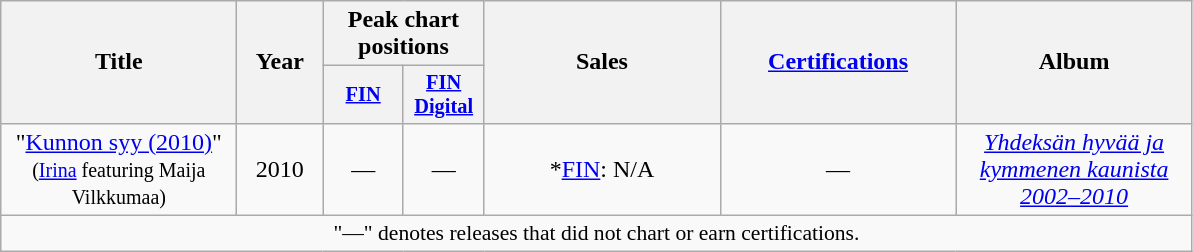<table class="wikitable" style="text-align:center;">
<tr>
<th scope="col" rowspan="2" width="150">Title</th>
<th scope="col" rowspan="2" width="50">Year</th>
<th scope="col" colspan="2" width="100">Peak chart positions</th>
<th scope="col" rowspan="2" width="150">Sales</th>
<th scope="col" rowspan="2" width="150"><a href='#'>Certifications</a></th>
<th scope="col" rowspan="2" width="150">Album</th>
</tr>
<tr>
<th style="width:3em;font-size:85%"><a href='#'>FIN</a><br></th>
<th style="width:3em;font-size:85%"><a href='#'>FIN<br>Digital</a><br></th>
</tr>
<tr>
<td scope="row">"<a href='#'>Kunnon syy (2010)</a>"<br><small>(<a href='#'>Irina</a> featuring Maija Vilkkumaa)</small></td>
<td>2010</td>
<td>—</td>
<td>—</td>
<td>*<a href='#'>FIN</a>: N/A</td>
<td>—</td>
<td><em><a href='#'>Yhdeksän hyvää ja kymmenen kaunista 2002&ndash;2010</a></em></td>
</tr>
<tr>
<td align="center" colspan="7" style="font-size:90%">"—" denotes releases that did not chart or earn certifications.</td>
</tr>
</table>
